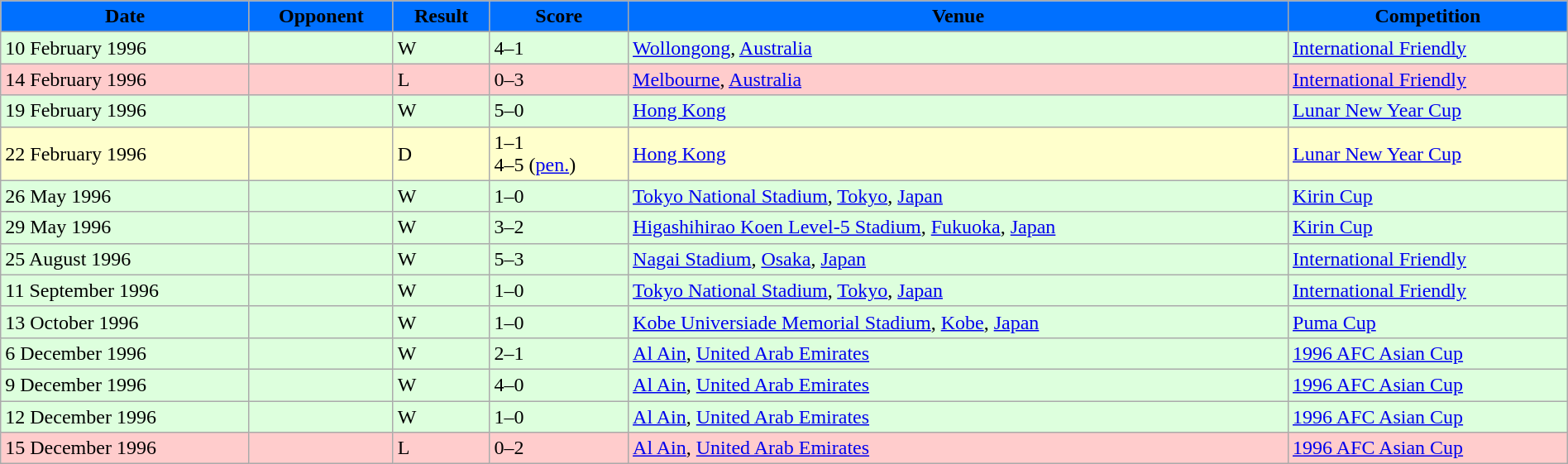<table width=100% class="wikitable">
<tr>
<th style="background:#0070FF;"><span>Date</span></th>
<th style="background:#0070FF;"><span>Opponent</span></th>
<th style="background:#0070FF;"><span>Result</span></th>
<th style="background:#0070FF;"><span>Score</span></th>
<th style="background:#0070FF;"><span>Venue</span></th>
<th style="background:#0070FF;"><span>Competition</span></th>
</tr>
<tr>
</tr>
<tr style="background:#dfd;">
<td>10 February 1996</td>
<td></td>
<td>W</td>
<td>4–1</td>
<td> <a href='#'>Wollongong</a>, <a href='#'>Australia</a></td>
<td><a href='#'>International Friendly</a></td>
</tr>
<tr style="background:#fcc;">
<td>14 February 1996</td>
<td></td>
<td>L</td>
<td>0–3</td>
<td> <a href='#'>Melbourne</a>, <a href='#'>Australia</a></td>
<td><a href='#'>International Friendly</a></td>
</tr>
<tr style="background:#dfd;">
<td>19 February 1996</td>
<td></td>
<td>W</td>
<td>5–0</td>
<td> <a href='#'>Hong Kong</a></td>
<td><a href='#'>Lunar New Year Cup</a></td>
</tr>
<tr style="background:#ffc;">
<td>22 February 1996</td>
<td></td>
<td>D</td>
<td>1–1<br>4–5 (<a href='#'>pen.</a>)</td>
<td> <a href='#'>Hong Kong</a></td>
<td><a href='#'>Lunar New Year Cup</a></td>
</tr>
<tr style="background:#dfd;">
<td>26 May 1996</td>
<td></td>
<td>W</td>
<td>1–0</td>
<td> <a href='#'>Tokyo National Stadium</a>, <a href='#'>Tokyo</a>, <a href='#'>Japan</a></td>
<td><a href='#'>Kirin Cup</a></td>
</tr>
<tr style="background:#dfd;">
<td>29 May 1996</td>
<td></td>
<td>W</td>
<td>3–2</td>
<td> <a href='#'>Higashihirao Koen Level-5 Stadium</a>, <a href='#'>Fukuoka</a>, <a href='#'>Japan</a></td>
<td><a href='#'>Kirin Cup</a></td>
</tr>
<tr style="background:#dfd;">
<td>25 August 1996</td>
<td></td>
<td>W</td>
<td>5–3</td>
<td> <a href='#'>Nagai Stadium</a>, <a href='#'>Osaka</a>, <a href='#'>Japan</a></td>
<td><a href='#'>International Friendly</a></td>
</tr>
<tr style="background:#dfd;">
<td>11 September 1996</td>
<td></td>
<td>W</td>
<td>1–0</td>
<td> <a href='#'>Tokyo National Stadium</a>, <a href='#'>Tokyo</a>, <a href='#'>Japan</a></td>
<td><a href='#'>International Friendly</a></td>
</tr>
<tr style="background:#dfd;">
<td>13 October 1996</td>
<td></td>
<td>W</td>
<td>1–0</td>
<td> <a href='#'>Kobe Universiade Memorial Stadium</a>, <a href='#'>Kobe</a>, <a href='#'>Japan</a></td>
<td><a href='#'>Puma Cup</a></td>
</tr>
<tr style="background:#dfd;">
<td>6 December 1996</td>
<td></td>
<td>W</td>
<td>2–1</td>
<td> <a href='#'>Al Ain</a>, <a href='#'>United Arab Emirates</a></td>
<td><a href='#'>1996 AFC Asian Cup</a></td>
</tr>
<tr style="background:#dfd;">
<td>9 December 1996</td>
<td></td>
<td>W</td>
<td>4–0</td>
<td> <a href='#'>Al Ain</a>, <a href='#'>United Arab Emirates</a></td>
<td><a href='#'>1996 AFC Asian Cup</a></td>
</tr>
<tr style="background:#dfd;">
<td>12 December 1996</td>
<td></td>
<td>W</td>
<td>1–0</td>
<td> <a href='#'>Al Ain</a>, <a href='#'>United Arab Emirates</a></td>
<td><a href='#'>1996 AFC Asian Cup</a></td>
</tr>
<tr style="background:#fcc;">
<td>15 December 1996</td>
<td></td>
<td>L</td>
<td>0–2</td>
<td> <a href='#'>Al Ain</a>, <a href='#'>United Arab Emirates</a></td>
<td><a href='#'>1996 AFC Asian Cup</a></td>
</tr>
</table>
